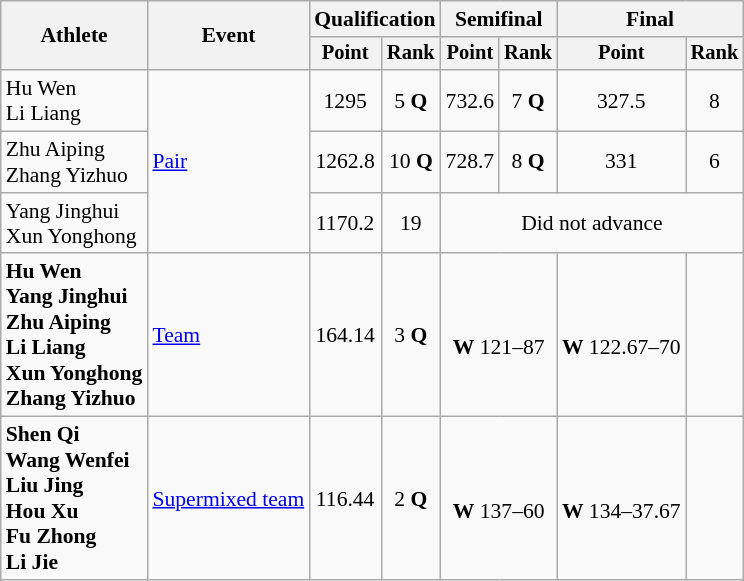<table class=wikitable style=font-size:90%;text-align:center>
<tr>
<th rowspan="2">Athlete</th>
<th rowspan="2">Event</th>
<th colspan=2>Qualification</th>
<th colspan=2>Semifinal</th>
<th colspan=2>Final</th>
</tr>
<tr style="font-size:95%">
<th>Point</th>
<th>Rank</th>
<th>Point</th>
<th>Rank</th>
<th>Point</th>
<th>Rank</th>
</tr>
<tr>
<td align=left>Hu Wen<br>Li Liang</td>
<td align=left rowspan=3><a href='#'>Pair</a></td>
<td>1295</td>
<td>5 <strong>Q</strong></td>
<td>732.6</td>
<td>7 <strong>Q</strong></td>
<td>327.5</td>
<td>8</td>
</tr>
<tr>
<td align=left>Zhu Aiping<br>Zhang Yizhuo</td>
<td>1262.8</td>
<td>10 <strong>Q</strong></td>
<td>728.7</td>
<td>8 <strong>Q</strong></td>
<td>331</td>
<td>6</td>
</tr>
<tr>
<td align=left>Yang Jinghui<br>Xun Yonghong</td>
<td>1170.2</td>
<td>19</td>
<td colspan=4>Did not advance</td>
</tr>
<tr>
<td align=left><strong>Hu Wen<br>Yang Jinghui<br>Zhu Aiping<br>Li Liang<br>Xun Yonghong<br>Zhang Yizhuo</strong></td>
<td align=left><a href='#'>Team</a></td>
<td>164.14</td>
<td>3 <strong>Q</strong></td>
<td colspan=2><br><strong>W</strong> 121–87</td>
<td><br><strong>W</strong> 122.67–70</td>
<td></td>
</tr>
<tr>
<td align=left><strong>Shen Qi<br>Wang Wenfei<br>Liu Jing<br>Hou Xu<br>Fu Zhong<br>Li Jie</strong></td>
<td align=left><a href='#'>Supermixed team</a></td>
<td>116.44</td>
<td>2 <strong>Q</strong></td>
<td colspan=2><br><strong>W</strong> 137–60</td>
<td><br><strong>W</strong> 134–37.67</td>
<td></td>
</tr>
</table>
